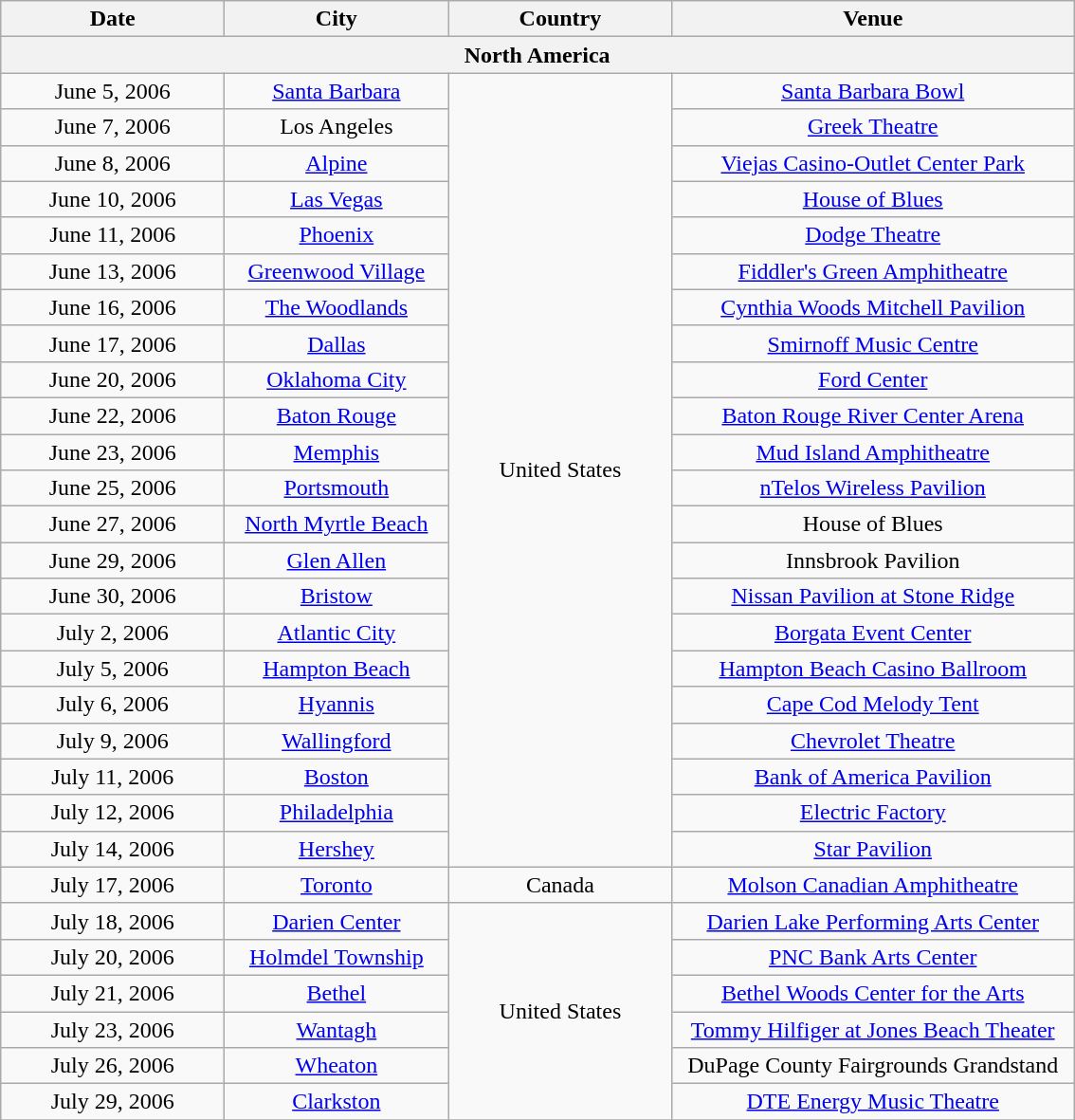<table class="wikitable" style="text-align:center;">
<tr>
<th style="width:150px;">Date</th>
<th style="width:150px;">City</th>
<th style="width:150px;">Country</th>
<th style="width:275px;">Venue</th>
</tr>
<tr>
<th colspan="6">North America</th>
</tr>
<tr>
<td>June 5, 2006</td>
<td><a href='#'>Santa Barbara</a></td>
<td rowspan="22">United States</td>
<td><a href='#'>Santa Barbara Bowl</a></td>
</tr>
<tr>
<td>June 7, 2006</td>
<td>Los Angeles</td>
<td><a href='#'>Greek Theatre</a></td>
</tr>
<tr>
<td>June 8, 2006</td>
<td><a href='#'>Alpine</a></td>
<td><a href='#'>Viejas Casino-Outlet Center Park</a></td>
</tr>
<tr>
<td>June 10, 2006</td>
<td><a href='#'>Las Vegas</a></td>
<td><a href='#'>House of Blues</a></td>
</tr>
<tr>
<td>June 11, 2006</td>
<td><a href='#'>Phoenix</a></td>
<td><a href='#'>Dodge Theatre</a></td>
</tr>
<tr>
<td>June 13, 2006</td>
<td><a href='#'>Greenwood Village</a></td>
<td><a href='#'>Fiddler's Green Amphitheatre</a></td>
</tr>
<tr>
<td>June 16, 2006</td>
<td><a href='#'>The Woodlands</a></td>
<td><a href='#'>Cynthia Woods Mitchell Pavilion</a></td>
</tr>
<tr>
<td>June 17, 2006</td>
<td><a href='#'>Dallas</a></td>
<td><a href='#'>Smirnoff Music Centre</a></td>
</tr>
<tr>
<td>June 20, 2006</td>
<td><a href='#'>Oklahoma City</a></td>
<td><a href='#'>Ford Center</a></td>
</tr>
<tr>
<td>June 22, 2006</td>
<td><a href='#'>Baton Rouge</a></td>
<td><a href='#'>Baton Rouge River Center Arena</a></td>
</tr>
<tr>
<td>June 23, 2006</td>
<td><a href='#'>Memphis</a></td>
<td><a href='#'>Mud Island Amphitheatre</a></td>
</tr>
<tr>
<td>June 25, 2006</td>
<td><a href='#'>Portsmouth</a></td>
<td><a href='#'>nTelos Wireless Pavilion</a></td>
</tr>
<tr>
<td>June 27, 2006</td>
<td><a href='#'>North Myrtle Beach</a></td>
<td>House of Blues</td>
</tr>
<tr>
<td>June 29, 2006</td>
<td><a href='#'>Glen Allen</a></td>
<td>Innsbrook Pavilion</td>
</tr>
<tr>
<td>June 30, 2006</td>
<td><a href='#'>Bristow</a></td>
<td><a href='#'>Nissan Pavilion at Stone Ridge</a></td>
</tr>
<tr>
<td>July 2, 2006</td>
<td><a href='#'>Atlantic City</a></td>
<td><a href='#'>Borgata Event Center</a></td>
</tr>
<tr>
<td>July 5, 2006</td>
<td><a href='#'>Hampton Beach</a></td>
<td><a href='#'>Hampton Beach Casino Ballroom</a></td>
</tr>
<tr>
<td>July 6, 2006</td>
<td><a href='#'>Hyannis</a></td>
<td><a href='#'>Cape Cod Melody Tent</a></td>
</tr>
<tr>
<td>July 9, 2006</td>
<td><a href='#'>Wallingford</a></td>
<td><a href='#'>Chevrolet Theatre</a></td>
</tr>
<tr>
<td>July 11, 2006</td>
<td><a href='#'>Boston</a></td>
<td><a href='#'>Bank of America Pavilion</a></td>
</tr>
<tr>
<td>July 12, 2006</td>
<td><a href='#'>Philadelphia</a></td>
<td><a href='#'>Electric Factory</a></td>
</tr>
<tr>
<td>July 14, 2006</td>
<td><a href='#'>Hershey</a></td>
<td><a href='#'>Star Pavilion</a></td>
</tr>
<tr>
<td>July 17, 2006</td>
<td><a href='#'>Toronto</a></td>
<td>Canada</td>
<td><a href='#'>Molson Canadian Amphitheatre</a></td>
</tr>
<tr>
<td>July 18, 2006</td>
<td><a href='#'>Darien Center</a></td>
<td rowspan="6">United States</td>
<td><a href='#'>Darien Lake Performing Arts Center</a></td>
</tr>
<tr>
<td>July 20, 2006</td>
<td><a href='#'>Holmdel Township</a></td>
<td><a href='#'>PNC Bank Arts Center</a></td>
</tr>
<tr>
<td>July 21, 2006</td>
<td><a href='#'>Bethel</a></td>
<td><a href='#'>Bethel Woods Center for the Arts</a></td>
</tr>
<tr>
<td>July 23, 2006</td>
<td><a href='#'>Wantagh</a></td>
<td><a href='#'>Tommy Hilfiger at Jones Beach Theater</a></td>
</tr>
<tr>
<td>July 26, 2006</td>
<td><a href='#'>Wheaton</a></td>
<td>DuPage County Fairgrounds Grandstand</td>
</tr>
<tr>
<td>July 29, 2006</td>
<td><a href='#'>Clarkston</a></td>
<td><a href='#'>DTE Energy Music Theatre</a></td>
</tr>
<tr>
</tr>
</table>
